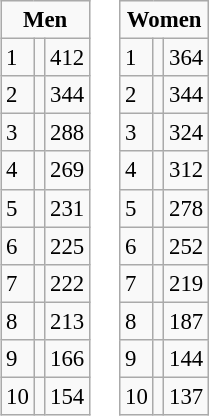<table style="margin:1em auto;">
<tr valign="top">
<td><br><table class="wikitable" style="font-size: 95%">
<tr>
<td colspan="3" style="text-align:center;"><strong>Men</strong></td>
</tr>
<tr>
<td>1</td>
<td align="left"></td>
<td>412</td>
</tr>
<tr>
<td>2</td>
<td align="left"></td>
<td>344</td>
</tr>
<tr>
<td>3</td>
<td align="left"></td>
<td>288</td>
</tr>
<tr>
<td>4</td>
<td align="left"></td>
<td>269</td>
</tr>
<tr>
<td>5</td>
<td style="text-align:left;"></td>
<td>231</td>
</tr>
<tr>
<td>6</td>
<td style="text-align:left;"></td>
<td>225</td>
</tr>
<tr>
<td>7</td>
<td style="text-align:left;"></td>
<td>222</td>
</tr>
<tr>
<td>8</td>
<td style="text-align:left;"></td>
<td>213</td>
</tr>
<tr>
<td>9</td>
<td style="text-align:left;"></td>
<td>166</td>
</tr>
<tr>
<td>10</td>
<td style="text-align:left;"></td>
<td>154</td>
</tr>
</table>
</td>
<td><br><table class="wikitable" style="font-size: 95%">
<tr>
<td colspan="3" style="text-align:center;"><strong>Women</strong></td>
</tr>
<tr>
<td>1</td>
<td align="left"></td>
<td>364</td>
</tr>
<tr>
<td>2</td>
<td align="left"></td>
<td>344</td>
</tr>
<tr>
<td>3</td>
<td align="left"></td>
<td>324</td>
</tr>
<tr>
<td>4</td>
<td style="text-align:left;"></td>
<td>312</td>
</tr>
<tr>
<td>5</td>
<td style="text-align:left;"></td>
<td>278</td>
</tr>
<tr>
<td>6</td>
<td align="left"></td>
<td>252</td>
</tr>
<tr>
<td>7</td>
<td style="text-align:left;"></td>
<td>219</td>
</tr>
<tr>
<td>8</td>
<td style="text-align:left;"></td>
<td>187</td>
</tr>
<tr>
<td>9</td>
<td style="text-align:left;"></td>
<td>144</td>
</tr>
<tr>
<td>10</td>
<td style="text-align:left;"></td>
<td>137</td>
</tr>
</table>
</td>
<td></td>
</tr>
</table>
